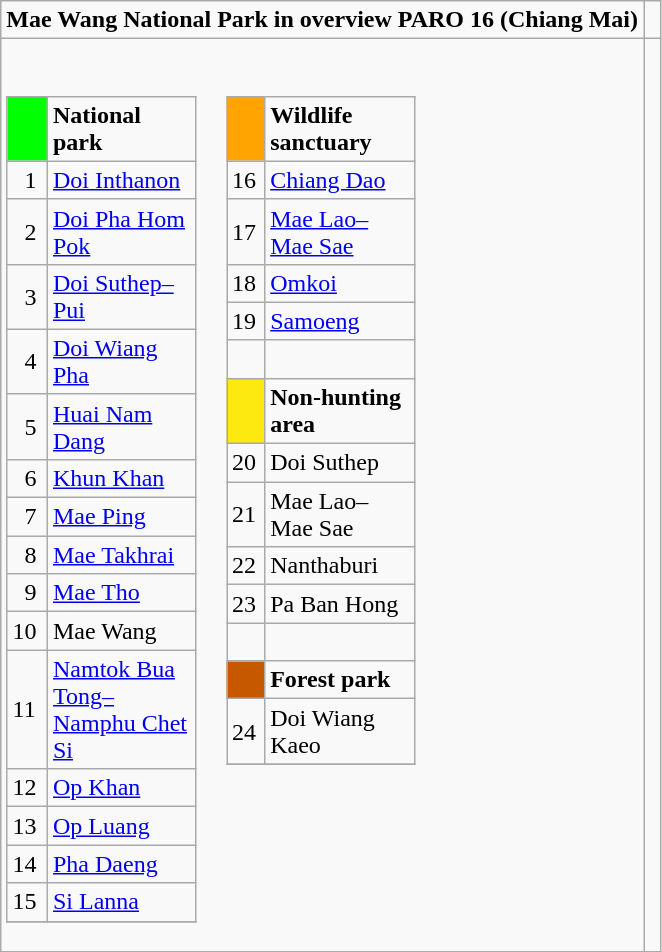<table role="presentation" class="wikitable mw-collapsible mw-collapsed">
<tr>
<td><strong>Mae Wang National Park in overview PARO 16 (Chiang Mai)</strong></td>
<td> </td>
</tr>
<tr>
<td><br><table class= "wikitable" style= "width:30%; display:inline-table;">
<tr>
<td style="width:3%; background:#00FF00;"> </td>
<td style="width:27%;"><strong>National park</strong></td>
</tr>
<tr>
<td>  1</td>
<td><a href='#'>Doi Inthanon</a></td>
</tr>
<tr>
<td>  2</td>
<td><a href='#'>Doi Pha Hom Pok</a></td>
</tr>
<tr>
<td>  3</td>
<td><a href='#'>Doi Suthep–Pui</a></td>
</tr>
<tr>
<td>  4</td>
<td><a href='#'>Doi Wiang Pha</a></td>
</tr>
<tr>
<td>  5</td>
<td><a href='#'>Huai Nam Dang</a></td>
</tr>
<tr>
<td>  6</td>
<td><a href='#'>Khun Khan</a></td>
</tr>
<tr>
<td>  7</td>
<td><a href='#'>Mae Ping</a></td>
</tr>
<tr>
<td>  8</td>
<td><a href='#'>Mae Takhrai</a></td>
</tr>
<tr>
<td>  9</td>
<td><a href='#'>Mae Tho</a></td>
</tr>
<tr>
<td>10</td>
<td>Mae Wang</td>
</tr>
<tr>
<td>11</td>
<td><a href='#'>Namtok Bua Tong–<br>Namphu Chet Si</a></td>
</tr>
<tr>
<td>12</td>
<td><a href='#'>Op Khan</a></td>
</tr>
<tr>
<td>13</td>
<td><a href='#'>Op Luang</a></td>
</tr>
<tr>
<td>14</td>
<td><a href='#'>Pha Daeng</a></td>
</tr>
<tr>
<td>15</td>
<td><a href='#'>Si Lanna</a></td>
</tr>
<tr>
</tr>
</table>
<table class= "wikitable" style= "width:30%; display:inline-table;">
<tr>
<td style="width:3%; background:#FFA400;"> </td>
<td style="width:27%;"><strong>Wildlife sanctuary</strong></td>
</tr>
<tr>
<td>16</td>
<td><a href='#'>Chiang Dao</a></td>
</tr>
<tr>
<td>17</td>
<td><a href='#'>Mae Lao–Mae Sae</a></td>
</tr>
<tr>
<td>18</td>
<td><a href='#'>Omkoi</a></td>
</tr>
<tr>
<td>19</td>
<td><a href='#'>Samoeng</a></td>
</tr>
<tr>
<td>  </td>
</tr>
<tr>
<td style="width:3%; background:#FDE910;"> </td>
<td style="width:30%;"><strong>Non-hunting area</strong></td>
</tr>
<tr>
<td>20</td>
<td>Doi Suthep</td>
</tr>
<tr>
<td>21</td>
<td>Mae Lao–Mae Sae</td>
</tr>
<tr>
<td>22</td>
<td>Nanthaburi</td>
</tr>
<tr>
<td>23</td>
<td>Pa Ban Hong</td>
</tr>
<tr>
<td>  </td>
</tr>
<tr>
<td style="width:3%; background:#C65900;"> </td>
<td><strong>Forest park</strong></td>
</tr>
<tr>
<td>24</td>
<td>Doi Wiang Kaeo</td>
</tr>
<tr>
</tr>
</table>
</td>
</tr>
</table>
